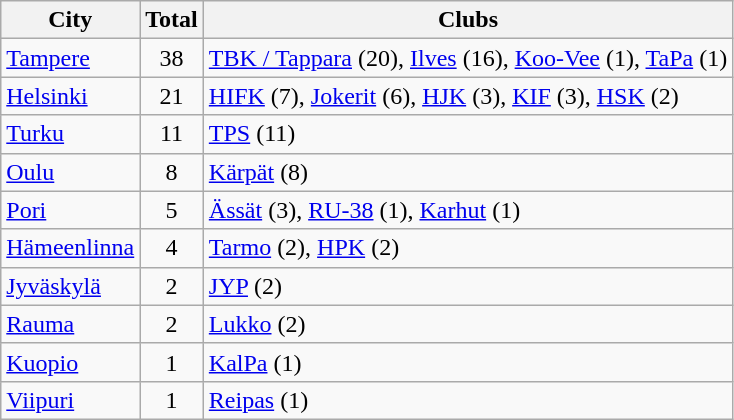<table class="wikitable" border="1" style="text-align:center;">
<tr>
<th>City</th>
<th>Total</th>
<th>Clubs</th>
</tr>
<tr>
<td style="text-align:left;"><a href='#'>Tampere</a></td>
<td>38</td>
<td style="text-align:left;"><a href='#'>TBK / Tappara</a> (20), <a href='#'>Ilves</a> (16), <a href='#'>Koo-Vee</a> (1), <a href='#'>TaPa</a> (1)</td>
</tr>
<tr>
<td style="text-align:left;"><a href='#'>Helsinki</a></td>
<td>21</td>
<td style="text-align:left;"><a href='#'>HIFK</a> (7), <a href='#'>Jokerit</a> (6), <a href='#'>HJK</a> (3), <a href='#'>KIF</a> (3), <a href='#'>HSK</a> (2)</td>
</tr>
<tr>
<td style="text-align:left;"><a href='#'>Turku</a></td>
<td>11</td>
<td style="text-align:left;"><a href='#'>TPS</a> (11)</td>
</tr>
<tr>
<td style="text-align:left;"><a href='#'>Oulu</a></td>
<td>8</td>
<td style="text-align:left;"><a href='#'>Kärpät</a> (8)</td>
</tr>
<tr>
<td style="text-align:left;"><a href='#'>Pori</a></td>
<td>5</td>
<td style="text-align:left;"><a href='#'>Ässät</a> (3), <a href='#'>RU-38</a> (1), <a href='#'>Karhut</a> (1)</td>
</tr>
<tr>
<td style="text-align:left;"><a href='#'>Hämeenlinna</a></td>
<td>4</td>
<td style="text-align:left;"><a href='#'>Tarmo</a> (2), <a href='#'>HPK</a> (2)</td>
</tr>
<tr>
<td style="text-align:left;"><a href='#'>Jyväskylä</a></td>
<td>2</td>
<td style="text-align:left;"><a href='#'>JYP</a> (2)</td>
</tr>
<tr>
<td style="text-align:left;"><a href='#'>Rauma</a></td>
<td>2</td>
<td style="text-align:left;"><a href='#'>Lukko</a> (2)</td>
</tr>
<tr>
<td style="text-align:left;"><a href='#'>Kuopio</a></td>
<td>1</td>
<td style="text-align:left;"><a href='#'>KalPa</a> (1)</td>
</tr>
<tr>
<td style="text-align:left;"><a href='#'>Viipuri</a></td>
<td>1</td>
<td style="text-align:left;"><a href='#'>Reipas</a> (1)</td>
</tr>
</table>
